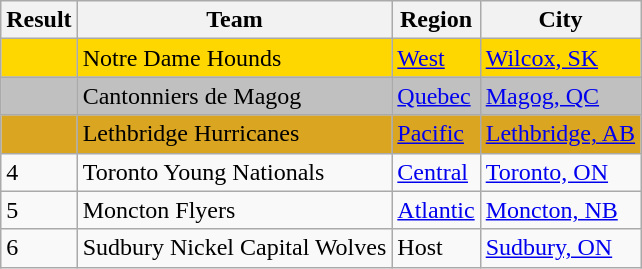<table class="wikitable">
<tr>
<th>Result</th>
<th>Team</th>
<th>Region</th>
<th>City</th>
</tr>
<tr bgcolor="gold">
<td></td>
<td>Notre Dame Hounds</td>
<td><a href='#'>West</a></td>
<td><a href='#'>Wilcox, SK</a></td>
</tr>
<tr bgcolor="silver">
<td></td>
<td>Cantonniers de Magog</td>
<td><a href='#'>Quebec</a></td>
<td><a href='#'>Magog, QC</a></td>
</tr>
<tr bgcolor="goldenrod">
<td></td>
<td>Lethbridge Hurricanes</td>
<td><a href='#'>Pacific</a></td>
<td><a href='#'>Lethbridge, AB</a></td>
</tr>
<tr>
<td>4</td>
<td>Toronto Young Nationals</td>
<td><a href='#'>Central</a></td>
<td><a href='#'>Toronto, ON</a></td>
</tr>
<tr>
<td>5</td>
<td>Moncton Flyers</td>
<td><a href='#'>Atlantic</a></td>
<td><a href='#'>Moncton, NB</a></td>
</tr>
<tr>
<td>6</td>
<td>Sudbury Nickel Capital Wolves</td>
<td>Host</td>
<td><a href='#'>Sudbury, ON</a></td>
</tr>
</table>
